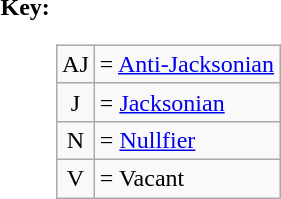<table>
<tr valign=top>
<th>Key:</th>
<td><br><table class=wikitable>
<tr>
<td align=center >AJ</td>
<td>= <a href='#'>Anti-Jacksonian</a></td>
</tr>
<tr>
<td align=center >J</td>
<td>= <a href='#'>Jacksonian</a></td>
</tr>
<tr>
<td align=center >N</td>
<td>= <a href='#'>Nullfier</a></td>
</tr>
<tr>
<td align=center >V</td>
<td>= Vacant</td>
</tr>
</table>
</td>
</tr>
</table>
